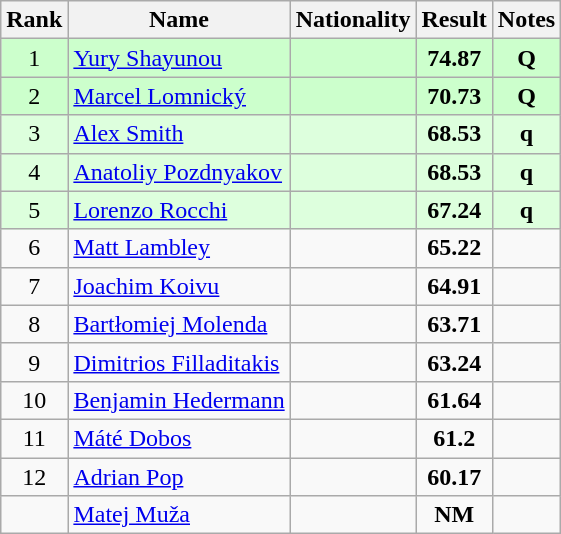<table class="wikitable sortable" style="text-align:center">
<tr>
<th>Rank</th>
<th>Name</th>
<th>Nationality</th>
<th>Result</th>
<th>Notes</th>
</tr>
<tr bgcolor=ccffcc>
<td>1</td>
<td align=left><a href='#'>Yury Shayunou</a></td>
<td align=left></td>
<td><strong>74.87</strong></td>
<td><strong>Q</strong></td>
</tr>
<tr bgcolor=ccffcc>
<td>2</td>
<td align=left><a href='#'>Marcel Lomnický</a></td>
<td align=left></td>
<td><strong>70.73</strong></td>
<td><strong>Q</strong></td>
</tr>
<tr bgcolor=ddffdd>
<td>3</td>
<td align=left><a href='#'>Alex Smith</a></td>
<td align=left></td>
<td><strong>68.53</strong></td>
<td><strong>q</strong></td>
</tr>
<tr bgcolor=ddffdd>
<td>4</td>
<td align=left><a href='#'>Anatoliy Pozdnyakov</a></td>
<td align=left></td>
<td><strong>68.53</strong></td>
<td><strong>q</strong></td>
</tr>
<tr bgcolor=ddffdd>
<td>5</td>
<td align=left><a href='#'>Lorenzo Rocchi</a></td>
<td align=left></td>
<td><strong>67.24</strong></td>
<td><strong>q</strong></td>
</tr>
<tr>
<td>6</td>
<td align=left><a href='#'>Matt Lambley</a></td>
<td align=left></td>
<td><strong>65.22</strong></td>
<td></td>
</tr>
<tr>
<td>7</td>
<td align=left><a href='#'>Joachim Koivu</a></td>
<td align=left></td>
<td><strong>64.91</strong></td>
<td></td>
</tr>
<tr>
<td>8</td>
<td align=left><a href='#'>Bartłomiej Molenda</a></td>
<td align=left></td>
<td><strong>63.71</strong></td>
<td></td>
</tr>
<tr>
<td>9</td>
<td align=left><a href='#'>Dimitrios Filladitakis</a></td>
<td align=left></td>
<td><strong>63.24</strong></td>
<td></td>
</tr>
<tr>
<td>10</td>
<td align=left><a href='#'>Benjamin Hedermann</a></td>
<td align=left></td>
<td><strong>61.64</strong></td>
<td></td>
</tr>
<tr>
<td>11</td>
<td align=left><a href='#'>Máté Dobos</a></td>
<td align=left></td>
<td><strong>61.2</strong></td>
<td></td>
</tr>
<tr>
<td>12</td>
<td align=left><a href='#'>Adrian Pop</a></td>
<td align=left></td>
<td><strong>60.17</strong></td>
<td></td>
</tr>
<tr>
<td></td>
<td align=left><a href='#'>Matej Muža</a></td>
<td align=left></td>
<td><strong>NM</strong></td>
<td></td>
</tr>
</table>
